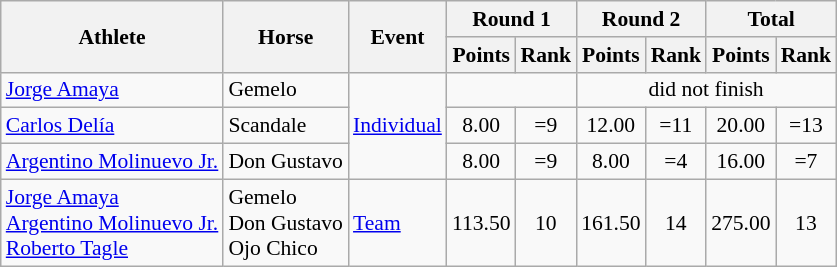<table class=wikitable style="font-size:90%">
<tr>
<th rowspan="2">Athlete</th>
<th rowspan="2">Horse</th>
<th rowspan="2">Event</th>
<th colspan="2">Round 1</th>
<th colspan="2">Round 2</th>
<th colspan="2">Total</th>
</tr>
<tr>
<th>Points</th>
<th>Rank</th>
<th>Points</th>
<th>Rank</th>
<th>Points</th>
<th>Rank</th>
</tr>
<tr align=center>
<td align=left><a href='#'>Jorge Amaya</a></td>
<td align=left>Gemelo</td>
<td align=left rowspan=3><a href='#'>Individual</a></td>
<td colspan=2></td>
<td colspan=4>did not finish</td>
</tr>
<tr align=center>
<td align=left><a href='#'>Carlos Delía</a></td>
<td align=left>Scandale</td>
<td>8.00</td>
<td>=9</td>
<td>12.00</td>
<td>=11</td>
<td>20.00</td>
<td>=13</td>
</tr>
<tr align=center>
<td align=left><a href='#'>Argentino Molinuevo Jr.</a></td>
<td align=left>Don Gustavo</td>
<td>8.00</td>
<td>=9</td>
<td>8.00</td>
<td>=4</td>
<td>16.00</td>
<td>=7</td>
</tr>
<tr align=center>
<td align=left><a href='#'>Jorge Amaya</a><br><a href='#'>Argentino Molinuevo Jr.</a><br><a href='#'>Roberto Tagle</a></td>
<td align=left>Gemelo<br>Don Gustavo<br>Ojo Chico</td>
<td align=left><a href='#'>Team</a></td>
<td>113.50</td>
<td>10</td>
<td>161.50</td>
<td>14</td>
<td>275.00</td>
<td>13</td>
</tr>
</table>
